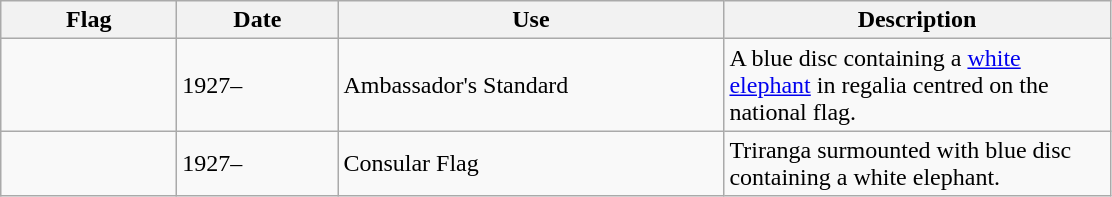<table class="wikitable">
<tr>
<th width="110">Flag</th>
<th width="100">Date</th>
<th width="250">Use</th>
<th width="250">Description</th>
</tr>
<tr>
<td></td>
<td>1927–</td>
<td>Ambassador's Standard</td>
<td>A blue disc containing a <a href='#'>white elephant</a> in regalia centred on the national flag.</td>
</tr>
<tr>
<td></td>
<td>1927–</td>
<td>Consular Flag</td>
<td>Triranga surmounted with blue disc containing a white elephant.</td>
</tr>
</table>
